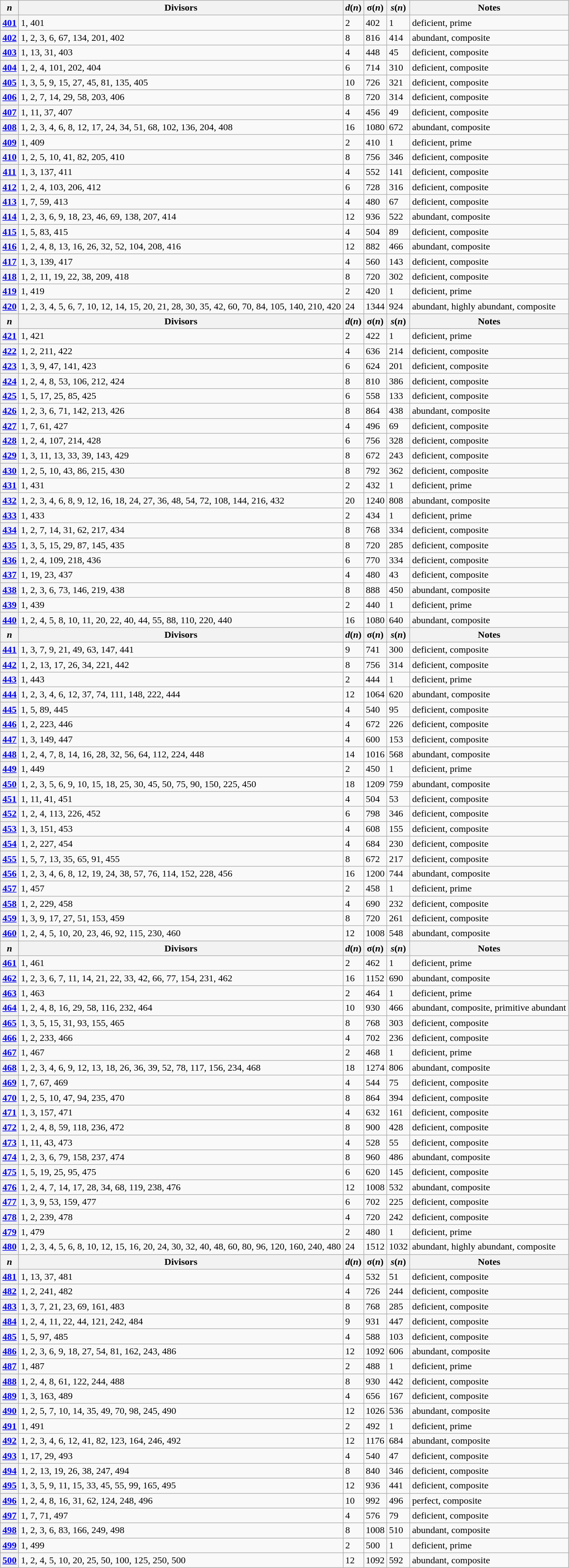<table class="wikitable">
<tr>
<th><em>n</em></th>
<th>Divisors</th>
<th><em>d</em>(<em>n</em>)</th>
<th>σ(<em>n</em>)</th>
<th><em>s</em>(<em>n</em>)</th>
<th>Notes</th>
</tr>
<tr>
<th><a href='#'>401</a></th>
<td>1, 401</td>
<td>2</td>
<td>402</td>
<td>1</td>
<td>deficient, prime</td>
</tr>
<tr>
<th><a href='#'>402</a></th>
<td>1, 2, 3, 6, 67, 134, 201, 402</td>
<td>8</td>
<td>816</td>
<td>414</td>
<td>abundant, composite</td>
</tr>
<tr>
<th><a href='#'>403</a></th>
<td>1, 13, 31, 403</td>
<td>4</td>
<td>448</td>
<td>45</td>
<td>deficient, composite</td>
</tr>
<tr>
<th><a href='#'>404</a></th>
<td>1, 2, 4, 101, 202, 404</td>
<td>6</td>
<td>714</td>
<td>310</td>
<td>deficient, composite</td>
</tr>
<tr>
<th><a href='#'>405</a></th>
<td>1, 3, 5, 9, 15, 27, 45, 81, 135, 405</td>
<td>10</td>
<td>726</td>
<td>321</td>
<td>deficient, composite</td>
</tr>
<tr>
<th><a href='#'>406</a></th>
<td>1, 2, 7, 14, 29, 58, 203, 406</td>
<td>8</td>
<td>720</td>
<td>314</td>
<td>deficient, composite</td>
</tr>
<tr>
<th><a href='#'>407</a></th>
<td>1, 11, 37, 407</td>
<td>4</td>
<td>456</td>
<td>49</td>
<td>deficient, composite</td>
</tr>
<tr>
<th><a href='#'>408</a></th>
<td>1, 2, 3, 4, 6, 8, 12, 17, 24, 34, 51, 68, 102, 136, 204, 408</td>
<td>16</td>
<td>1080</td>
<td>672</td>
<td>abundant, composite</td>
</tr>
<tr>
<th><a href='#'>409</a></th>
<td>1, 409</td>
<td>2</td>
<td>410</td>
<td>1</td>
<td>deficient, prime</td>
</tr>
<tr>
<th><a href='#'>410</a></th>
<td>1, 2, 5, 10, 41, 82, 205, 410</td>
<td>8</td>
<td>756</td>
<td>346</td>
<td>deficient, composite</td>
</tr>
<tr>
<th><a href='#'>411</a></th>
<td>1, 3, 137, 411</td>
<td>4</td>
<td>552</td>
<td>141</td>
<td>deficient, composite</td>
</tr>
<tr>
<th><a href='#'>412</a></th>
<td>1, 2, 4, 103, 206, 412</td>
<td>6</td>
<td>728</td>
<td>316</td>
<td>deficient, composite</td>
</tr>
<tr>
<th><a href='#'>413</a></th>
<td>1, 7, 59, 413</td>
<td>4</td>
<td>480</td>
<td>67</td>
<td>deficient, composite</td>
</tr>
<tr>
<th><a href='#'>414</a></th>
<td>1, 2, 3, 6, 9, 18, 23, 46, 69, 138, 207, 414</td>
<td>12</td>
<td>936</td>
<td>522</td>
<td>abundant, composite</td>
</tr>
<tr>
<th><a href='#'>415</a></th>
<td>1, 5, 83, 415</td>
<td>4</td>
<td>504</td>
<td>89</td>
<td>deficient, composite</td>
</tr>
<tr>
<th><a href='#'>416</a></th>
<td>1, 2, 4, 8, 13, 16, 26, 32, 52, 104, 208, 416</td>
<td>12</td>
<td>882</td>
<td>466</td>
<td>abundant, composite</td>
</tr>
<tr>
<th><a href='#'>417</a></th>
<td>1, 3, 139, 417</td>
<td>4</td>
<td>560</td>
<td>143</td>
<td>deficient, composite</td>
</tr>
<tr>
<th><a href='#'>418</a></th>
<td>1, 2, 11, 19, 22, 38, 209, 418</td>
<td>8</td>
<td>720</td>
<td>302</td>
<td>deficient, composite</td>
</tr>
<tr>
<th><a href='#'>419</a></th>
<td>1, 419</td>
<td>2</td>
<td>420</td>
<td>1</td>
<td>deficient, prime</td>
</tr>
<tr>
<th><a href='#'>420</a></th>
<td>1, 2, 3, 4, 5, 6, 7, 10, 12, 14, 15, 20, 21, 28, 30, 35, 42, 60, 70, 84, 105, 140, 210, 420</td>
<td>24</td>
<td>1344</td>
<td>924</td>
<td>abundant, highly abundant, composite</td>
</tr>
<tr>
<th><em>n</em></th>
<th>Divisors</th>
<th><em>d</em>(<em>n</em>)</th>
<th>σ(<em>n</em>)</th>
<th><em>s</em>(<em>n</em>)</th>
<th>Notes</th>
</tr>
<tr>
<th><a href='#'>421</a></th>
<td>1, 421</td>
<td>2</td>
<td>422</td>
<td>1</td>
<td>deficient, prime</td>
</tr>
<tr>
<th><a href='#'>422</a></th>
<td>1, 2, 211, 422</td>
<td>4</td>
<td>636</td>
<td>214</td>
<td>deficient, composite</td>
</tr>
<tr>
<th><a href='#'>423</a></th>
<td>1, 3, 9, 47, 141, 423</td>
<td>6</td>
<td>624</td>
<td>201</td>
<td>deficient, composite</td>
</tr>
<tr>
<th><a href='#'>424</a></th>
<td>1, 2, 4, 8, 53, 106, 212, 424</td>
<td>8</td>
<td>810</td>
<td>386</td>
<td>deficient, composite</td>
</tr>
<tr>
<th><a href='#'>425</a></th>
<td>1, 5, 17, 25, 85, 425</td>
<td>6</td>
<td>558</td>
<td>133</td>
<td>deficient, composite</td>
</tr>
<tr>
<th><a href='#'>426</a></th>
<td>1, 2, 3, 6, 71, 142, 213, 426</td>
<td>8</td>
<td>864</td>
<td>438</td>
<td>abundant, composite</td>
</tr>
<tr>
<th><a href='#'>427</a></th>
<td>1, 7, 61, 427</td>
<td>4</td>
<td>496</td>
<td>69</td>
<td>deficient, composite</td>
</tr>
<tr>
<th><a href='#'>428</a></th>
<td>1, 2, 4, 107, 214, 428</td>
<td>6</td>
<td>756</td>
<td>328</td>
<td>deficient, composite</td>
</tr>
<tr>
<th><a href='#'>429</a></th>
<td>1, 3, 11, 13, 33, 39, 143, 429</td>
<td>8</td>
<td>672</td>
<td>243</td>
<td>deficient, composite</td>
</tr>
<tr>
<th><a href='#'>430</a></th>
<td>1, 2, 5, 10, 43, 86, 215, 430</td>
<td>8</td>
<td>792</td>
<td>362</td>
<td>deficient, composite</td>
</tr>
<tr>
<th><a href='#'>431</a></th>
<td>1, 431</td>
<td>2</td>
<td>432</td>
<td>1</td>
<td>deficient, prime</td>
</tr>
<tr>
<th><a href='#'>432</a></th>
<td>1, 2, 3, 4, 6, 8, 9, 12, 16, 18, 24, 27, 36, 48, 54, 72, 108, 144, 216, 432</td>
<td>20</td>
<td>1240</td>
<td>808</td>
<td>abundant, composite</td>
</tr>
<tr>
<th><a href='#'>433</a></th>
<td>1, 433</td>
<td>2</td>
<td>434</td>
<td>1</td>
<td>deficient, prime</td>
</tr>
<tr>
<th><a href='#'>434</a></th>
<td>1, 2, 7, 14, 31, 62, 217, 434</td>
<td>8</td>
<td>768</td>
<td>334</td>
<td>deficient, composite</td>
</tr>
<tr>
<th><a href='#'>435</a></th>
<td>1, 3, 5, 15, 29, 87, 145, 435</td>
<td>8</td>
<td>720</td>
<td>285</td>
<td>deficient, composite</td>
</tr>
<tr>
<th><a href='#'>436</a></th>
<td>1, 2, 4, 109, 218, 436</td>
<td>6</td>
<td>770</td>
<td>334</td>
<td>deficient, composite</td>
</tr>
<tr>
<th><a href='#'>437</a></th>
<td>1, 19, 23, 437</td>
<td>4</td>
<td>480</td>
<td>43</td>
<td>deficient, composite</td>
</tr>
<tr>
<th><a href='#'>438</a></th>
<td>1, 2, 3, 6, 73, 146, 219, 438</td>
<td>8</td>
<td>888</td>
<td>450</td>
<td>abundant, composite</td>
</tr>
<tr>
<th><a href='#'>439</a></th>
<td>1, 439</td>
<td>2</td>
<td>440</td>
<td>1</td>
<td>deficient, prime</td>
</tr>
<tr>
<th><a href='#'>440</a></th>
<td>1, 2, 4, 5, 8, 10, 11, 20, 22, 40, 44, 55, 88, 110, 220, 440</td>
<td>16</td>
<td>1080</td>
<td>640</td>
<td>abundant, composite</td>
</tr>
<tr>
<th><em>n</em></th>
<th>Divisors</th>
<th><em>d</em>(<em>n</em>)</th>
<th>σ(<em>n</em>)</th>
<th><em>s</em>(<em>n</em>)</th>
<th>Notes</th>
</tr>
<tr>
<th><a href='#'>441</a></th>
<td>1, 3, 7, 9, 21, 49, 63, 147, 441</td>
<td>9</td>
<td>741</td>
<td>300</td>
<td>deficient, composite</td>
</tr>
<tr>
<th><a href='#'>442</a></th>
<td>1, 2, 13, 17, 26, 34, 221, 442</td>
<td>8</td>
<td>756</td>
<td>314</td>
<td>deficient, composite</td>
</tr>
<tr>
<th><a href='#'>443</a></th>
<td>1, 443</td>
<td>2</td>
<td>444</td>
<td>1</td>
<td>deficient, prime</td>
</tr>
<tr>
<th><a href='#'>444</a></th>
<td>1, 2, 3, 4, 6, 12, 37, 74, 111, 148, 222, 444</td>
<td>12</td>
<td>1064</td>
<td>620</td>
<td>abundant, composite</td>
</tr>
<tr>
<th><a href='#'>445</a></th>
<td>1, 5, 89, 445</td>
<td>4</td>
<td>540</td>
<td>95</td>
<td>deficient, composite</td>
</tr>
<tr>
<th><a href='#'>446</a></th>
<td>1, 2, 223, 446</td>
<td>4</td>
<td>672</td>
<td>226</td>
<td>deficient, composite</td>
</tr>
<tr>
<th><a href='#'>447</a></th>
<td>1, 3, 149, 447</td>
<td>4</td>
<td>600</td>
<td>153</td>
<td>deficient, composite</td>
</tr>
<tr>
<th><a href='#'>448</a></th>
<td>1, 2, 4, 7, 8, 14, 16, 28, 32, 56, 64, 112, 224, 448</td>
<td>14</td>
<td>1016</td>
<td>568</td>
<td>abundant, composite</td>
</tr>
<tr>
<th><a href='#'>449</a></th>
<td>1, 449</td>
<td>2</td>
<td>450</td>
<td>1</td>
<td>deficient, prime</td>
</tr>
<tr>
<th><a href='#'>450</a></th>
<td>1, 2, 3, 5, 6, 9, 10, 15, 18, 25, 30, 45, 50, 75, 90, 150, 225, 450</td>
<td>18</td>
<td>1209</td>
<td>759</td>
<td>abundant, composite</td>
</tr>
<tr>
<th><a href='#'>451</a></th>
<td>1, 11, 41, 451</td>
<td>4</td>
<td>504</td>
<td>53</td>
<td>deficient, composite</td>
</tr>
<tr>
<th><a href='#'>452</a></th>
<td>1, 2, 4, 113, 226, 452</td>
<td>6</td>
<td>798</td>
<td>346</td>
<td>deficient, composite</td>
</tr>
<tr>
<th><a href='#'>453</a></th>
<td>1, 3, 151, 453</td>
<td>4</td>
<td>608</td>
<td>155</td>
<td>deficient, composite</td>
</tr>
<tr>
<th><a href='#'>454</a></th>
<td>1, 2, 227, 454</td>
<td>4</td>
<td>684</td>
<td>230</td>
<td>deficient, composite</td>
</tr>
<tr>
<th><a href='#'>455</a></th>
<td>1, 5, 7, 13, 35, 65, 91, 455</td>
<td>8</td>
<td>672</td>
<td>217</td>
<td>deficient, composite</td>
</tr>
<tr>
<th><a href='#'>456</a></th>
<td>1, 2, 3, 4, 6, 8, 12, 19, 24, 38, 57, 76, 114, 152, 228, 456</td>
<td>16</td>
<td>1200</td>
<td>744</td>
<td>abundant, composite</td>
</tr>
<tr>
<th><a href='#'>457</a></th>
<td>1, 457</td>
<td>2</td>
<td>458</td>
<td>1</td>
<td>deficient, prime</td>
</tr>
<tr>
<th><a href='#'>458</a></th>
<td>1, 2, 229, 458</td>
<td>4</td>
<td>690</td>
<td>232</td>
<td>deficient, composite</td>
</tr>
<tr>
<th><a href='#'>459</a></th>
<td>1, 3, 9, 17, 27, 51, 153, 459</td>
<td>8</td>
<td>720</td>
<td>261</td>
<td>deficient, composite</td>
</tr>
<tr>
<th><a href='#'>460</a></th>
<td>1, 2, 4, 5, 10, 20, 23, 46, 92, 115, 230, 460</td>
<td>12</td>
<td>1008</td>
<td>548</td>
<td>abundant, composite</td>
</tr>
<tr>
<th><em>n</em></th>
<th>Divisors</th>
<th><em>d</em>(<em>n</em>)</th>
<th>σ(<em>n</em>)</th>
<th><em>s</em>(<em>n</em>)</th>
<th>Notes</th>
</tr>
<tr>
<th><a href='#'>461</a></th>
<td>1, 461</td>
<td>2</td>
<td>462</td>
<td>1</td>
<td>deficient, prime</td>
</tr>
<tr>
<th><a href='#'>462</a></th>
<td>1, 2, 3, 6, 7, 11, 14, 21, 22, 33, 42, 66, 77, 154, 231, 462</td>
<td>16</td>
<td>1152</td>
<td>690</td>
<td>abundant, composite</td>
</tr>
<tr>
<th><a href='#'>463</a></th>
<td>1, 463</td>
<td>2</td>
<td>464</td>
<td>1</td>
<td>deficient, prime</td>
</tr>
<tr>
<th><a href='#'>464</a></th>
<td>1, 2, 4, 8, 16, 29, 58, 116, 232, 464</td>
<td>10</td>
<td>930</td>
<td>466</td>
<td>abundant, composite, primitive abundant</td>
</tr>
<tr>
<th><a href='#'>465</a></th>
<td>1, 3, 5, 15, 31, 93, 155, 465</td>
<td>8</td>
<td>768</td>
<td>303</td>
<td>deficient, composite</td>
</tr>
<tr>
<th><a href='#'>466</a></th>
<td>1, 2, 233, 466</td>
<td>4</td>
<td>702</td>
<td>236</td>
<td>deficient, composite</td>
</tr>
<tr>
<th><a href='#'>467</a></th>
<td>1, 467</td>
<td>2</td>
<td>468</td>
<td>1</td>
<td>deficient, prime</td>
</tr>
<tr>
<th><a href='#'>468</a></th>
<td>1, 2, 3, 4, 6, 9, 12, 13, 18, 26, 36, 39, 52, 78, 117, 156, 234, 468</td>
<td>18</td>
<td>1274</td>
<td>806</td>
<td>abundant, composite</td>
</tr>
<tr>
<th><a href='#'>469</a></th>
<td>1, 7, 67, 469</td>
<td>4</td>
<td>544</td>
<td>75</td>
<td>deficient, composite</td>
</tr>
<tr>
<th><a href='#'>470</a></th>
<td>1, 2, 5, 10, 47, 94, 235, 470</td>
<td>8</td>
<td>864</td>
<td>394</td>
<td>deficient, composite</td>
</tr>
<tr>
<th><a href='#'>471</a></th>
<td>1, 3, 157, 471</td>
<td>4</td>
<td>632</td>
<td>161</td>
<td>deficient, composite</td>
</tr>
<tr>
<th><a href='#'>472</a></th>
<td>1, 2, 4, 8, 59, 118, 236, 472</td>
<td>8</td>
<td>900</td>
<td>428</td>
<td>deficient, composite</td>
</tr>
<tr>
<th><a href='#'>473</a></th>
<td>1, 11, 43, 473</td>
<td>4</td>
<td>528</td>
<td>55</td>
<td>deficient, composite</td>
</tr>
<tr>
<th><a href='#'>474</a></th>
<td>1, 2, 3, 6, 79, 158, 237, 474</td>
<td>8</td>
<td>960</td>
<td>486</td>
<td>abundant, composite</td>
</tr>
<tr>
<th><a href='#'>475</a></th>
<td>1, 5, 19, 25, 95, 475</td>
<td>6</td>
<td>620</td>
<td>145</td>
<td>deficient, composite</td>
</tr>
<tr>
<th><a href='#'>476</a></th>
<td>1, 2, 4, 7, 14, 17, 28, 34, 68, 119, 238, 476</td>
<td>12</td>
<td>1008</td>
<td>532</td>
<td>abundant, composite</td>
</tr>
<tr>
<th><a href='#'>477</a></th>
<td>1, 3, 9, 53, 159, 477</td>
<td>6</td>
<td>702</td>
<td>225</td>
<td>deficient, composite</td>
</tr>
<tr>
<th><a href='#'>478</a></th>
<td>1, 2, 239, 478</td>
<td>4</td>
<td>720</td>
<td>242</td>
<td>deficient, composite</td>
</tr>
<tr>
<th><a href='#'>479</a></th>
<td>1, 479</td>
<td>2</td>
<td>480</td>
<td>1</td>
<td>deficient, prime</td>
</tr>
<tr>
<th><a href='#'>480</a></th>
<td>1, 2, 3, 4, 5, 6, 8, 10, 12, 15, 16, 20, 24, 30, 32, 40, 48, 60, 80, 96, 120, 160, 240, 480</td>
<td>24</td>
<td>1512</td>
<td>1032</td>
<td>abundant, highly abundant, composite</td>
</tr>
<tr>
<th><em>n</em></th>
<th>Divisors</th>
<th><em>d</em>(<em>n</em>)</th>
<th>σ(<em>n</em>)</th>
<th><em>s</em>(<em>n</em>)</th>
<th>Notes</th>
</tr>
<tr>
<th><a href='#'>481</a></th>
<td>1, 13, 37, 481</td>
<td>4</td>
<td>532</td>
<td>51</td>
<td>deficient, composite</td>
</tr>
<tr>
<th><a href='#'>482</a></th>
<td>1, 2, 241, 482</td>
<td>4</td>
<td>726</td>
<td>244</td>
<td>deficient, composite</td>
</tr>
<tr>
<th><a href='#'>483</a></th>
<td>1, 3, 7, 21, 23, 69, 161, 483</td>
<td>8</td>
<td>768</td>
<td>285</td>
<td>deficient, composite</td>
</tr>
<tr>
<th><a href='#'>484</a></th>
<td>1, 2, 4, 11, 22, 44, 121, 242, 484</td>
<td>9</td>
<td>931</td>
<td>447</td>
<td>deficient, composite</td>
</tr>
<tr>
<th><a href='#'>485</a></th>
<td>1, 5, 97, 485</td>
<td>4</td>
<td>588</td>
<td>103</td>
<td>deficient, composite</td>
</tr>
<tr>
<th><a href='#'>486</a></th>
<td>1, 2, 3, 6, 9, 18, 27, 54, 81, 162, 243, 486</td>
<td>12</td>
<td>1092</td>
<td>606</td>
<td>abundant, composite</td>
</tr>
<tr>
<th><a href='#'>487</a></th>
<td>1, 487</td>
<td>2</td>
<td>488</td>
<td>1</td>
<td>deficient, prime</td>
</tr>
<tr>
<th><a href='#'>488</a></th>
<td>1, 2, 4, 8, 61, 122, 244, 488</td>
<td>8</td>
<td>930</td>
<td>442</td>
<td>deficient, composite</td>
</tr>
<tr>
<th><a href='#'>489</a></th>
<td>1, 3, 163, 489</td>
<td>4</td>
<td>656</td>
<td>167</td>
<td>deficient, composite</td>
</tr>
<tr>
<th><a href='#'>490</a></th>
<td>1, 2, 5, 7, 10, 14, 35, 49, 70, 98, 245, 490</td>
<td>12</td>
<td>1026</td>
<td>536</td>
<td>abundant, composite</td>
</tr>
<tr>
<th><a href='#'>491</a></th>
<td>1, 491</td>
<td>2</td>
<td>492</td>
<td>1</td>
<td>deficient, prime</td>
</tr>
<tr>
<th><a href='#'>492</a></th>
<td>1, 2, 3, 4, 6, 12, 41, 82, 123, 164, 246, 492</td>
<td>12</td>
<td>1176</td>
<td>684</td>
<td>abundant, composite</td>
</tr>
<tr>
<th><a href='#'>493</a></th>
<td>1, 17, 29, 493</td>
<td>4</td>
<td>540</td>
<td>47</td>
<td>deficient, composite</td>
</tr>
<tr>
<th><a href='#'>494</a></th>
<td>1, 2, 13, 19, 26, 38, 247, 494</td>
<td>8</td>
<td>840</td>
<td>346</td>
<td>deficient, composite</td>
</tr>
<tr>
<th><a href='#'>495</a></th>
<td>1, 3, 5, 9, 11, 15, 33, 45, 55, 99, 165, 495</td>
<td>12</td>
<td>936</td>
<td>441</td>
<td>deficient, composite</td>
</tr>
<tr>
<th><a href='#'>496</a></th>
<td>1, 2, 4, 8, 16, 31, 62, 124, 248, 496</td>
<td>10</td>
<td>992</td>
<td>496</td>
<td>perfect, composite</td>
</tr>
<tr>
<th><a href='#'>497</a></th>
<td>1, 7, 71, 497</td>
<td>4</td>
<td>576</td>
<td>79</td>
<td>deficient, composite</td>
</tr>
<tr>
<th><a href='#'>498</a></th>
<td>1, 2, 3, 6, 83, 166, 249, 498</td>
<td>8</td>
<td>1008</td>
<td>510</td>
<td>abundant, composite</td>
</tr>
<tr>
<th><a href='#'>499</a></th>
<td>1, 499</td>
<td>2</td>
<td>500</td>
<td>1</td>
<td>deficient, prime</td>
</tr>
<tr>
<th><a href='#'>500</a></th>
<td>1, 2, 4, 5, 10, 20, 25, 50, 100, 125, 250, 500</td>
<td>12</td>
<td>1092</td>
<td>592</td>
<td>abundant, composite</td>
</tr>
</table>
